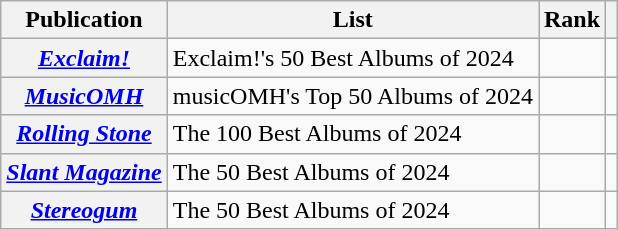<table class="wikitable sortable plainrowheaders">
<tr>
<th scope="col">Publication</th>
<th scope="col">List</th>
<th scope="col">Rank</th>
<th scope="col" class="unsortable"></th>
</tr>
<tr>
<th scope="row"><em><a href='#'>Exclaim!</a></em></th>
<td>Exclaim!'s 50 Best Albums of 2024</td>
<td></td>
<td></td>
</tr>
<tr>
<th scope="row"><em><a href='#'>MusicOMH</a></em></th>
<td>musicOMH's Top 50 Albums of 2024</td>
<td></td>
<td></td>
</tr>
<tr>
<th scope="row"><em><a href='#'>Rolling Stone</a></em></th>
<td>The 100 Best Albums of 2024</td>
<td></td>
<td></td>
</tr>
<tr>
<th scope="row"><em><a href='#'>Slant Magazine</a></em></th>
<td>The 50 Best Albums of 2024</td>
<td></td>
<td></td>
</tr>
<tr>
<th scope="row"><em><a href='#'>Stereogum</a></em></th>
<td>The 50 Best Albums of 2024</td>
<td></td>
<td></td>
</tr>
</table>
